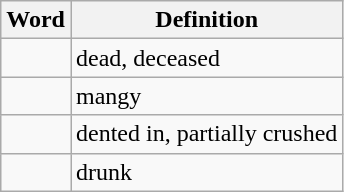<table class="wikitable">
<tr>
<th>Word</th>
<th>Definition</th>
</tr>
<tr>
<td></td>
<td>dead, deceased</td>
</tr>
<tr>
<td></td>
<td>mangy</td>
</tr>
<tr>
<td></td>
<td>dented in, partially crushed</td>
</tr>
<tr>
<td></td>
<td>drunk</td>
</tr>
</table>
